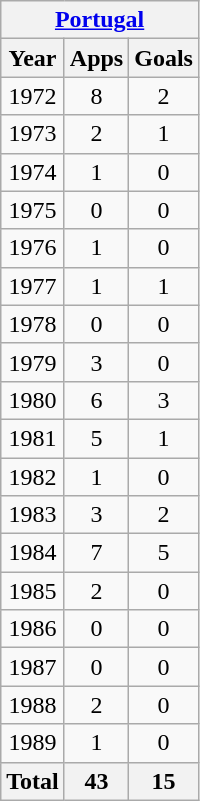<table class="wikitable" style="text-align:center">
<tr>
<th colspan=3><a href='#'>Portugal</a></th>
</tr>
<tr>
<th>Year</th>
<th>Apps</th>
<th>Goals</th>
</tr>
<tr>
<td>1972</td>
<td>8</td>
<td>2</td>
</tr>
<tr>
<td>1973</td>
<td>2</td>
<td>1</td>
</tr>
<tr>
<td>1974</td>
<td>1</td>
<td>0</td>
</tr>
<tr>
<td>1975</td>
<td>0</td>
<td>0</td>
</tr>
<tr>
<td>1976</td>
<td>1</td>
<td>0</td>
</tr>
<tr>
<td>1977</td>
<td>1</td>
<td>1</td>
</tr>
<tr>
<td>1978</td>
<td>0</td>
<td>0</td>
</tr>
<tr>
<td>1979</td>
<td>3</td>
<td>0</td>
</tr>
<tr>
<td>1980</td>
<td>6</td>
<td>3</td>
</tr>
<tr>
<td>1981</td>
<td>5</td>
<td>1</td>
</tr>
<tr>
<td>1982</td>
<td>1</td>
<td>0</td>
</tr>
<tr>
<td>1983</td>
<td>3</td>
<td>2</td>
</tr>
<tr>
<td>1984</td>
<td>7</td>
<td>5</td>
</tr>
<tr>
<td>1985</td>
<td>2</td>
<td>0</td>
</tr>
<tr>
<td>1986</td>
<td>0</td>
<td>0</td>
</tr>
<tr>
<td>1987</td>
<td>0</td>
<td>0</td>
</tr>
<tr>
<td>1988</td>
<td>2</td>
<td>0</td>
</tr>
<tr>
<td>1989</td>
<td>1</td>
<td>0</td>
</tr>
<tr>
<th>Total</th>
<th>43</th>
<th>15</th>
</tr>
</table>
